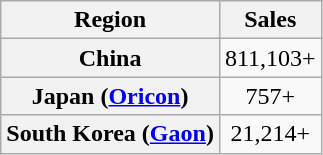<table class="wikitable plainrowheaders" style="text-align:center;">
<tr>
<th>Region</th>
<th>Sales</th>
</tr>
<tr>
<th scope=row>China </th>
<td>811,103+</td>
</tr>
<tr>
<th scope=row>Japan (<a href='#'>Oricon</a>)</th>
<td>757+</td>
</tr>
<tr>
<th scope=row>South Korea (<a href='#'>Gaon</a>)</th>
<td>21,214+</td>
</tr>
</table>
